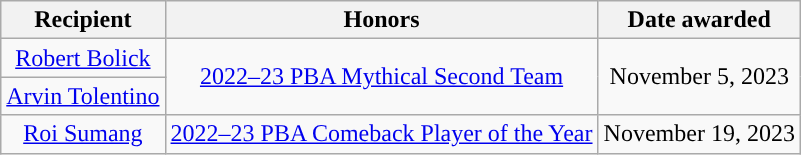<table class="wikitable sortable sortable" style="text-align: center">
<tr>
<th>Recipient</th>
<th>Honors</th>
<th>Date awarded</th>
</tr>
<tr>
<td><a href='#'>Robert Bolick</a></td>
<td rowspan=2><a href='#'>2022–23 PBA Mythical Second Team</a></td>
<td rowspan=2>November 5, 2023</td>
</tr>
<tr>
<td><a href='#'>Arvin Tolentino</a></td>
</tr>
<tr>
<td><a href='#'>Roi Sumang</a></td>
<td><a href='#'>2022–23 PBA Comeback Player of the Year</a></td>
<td>November 19, 2023</td>
</tr>
</table>
